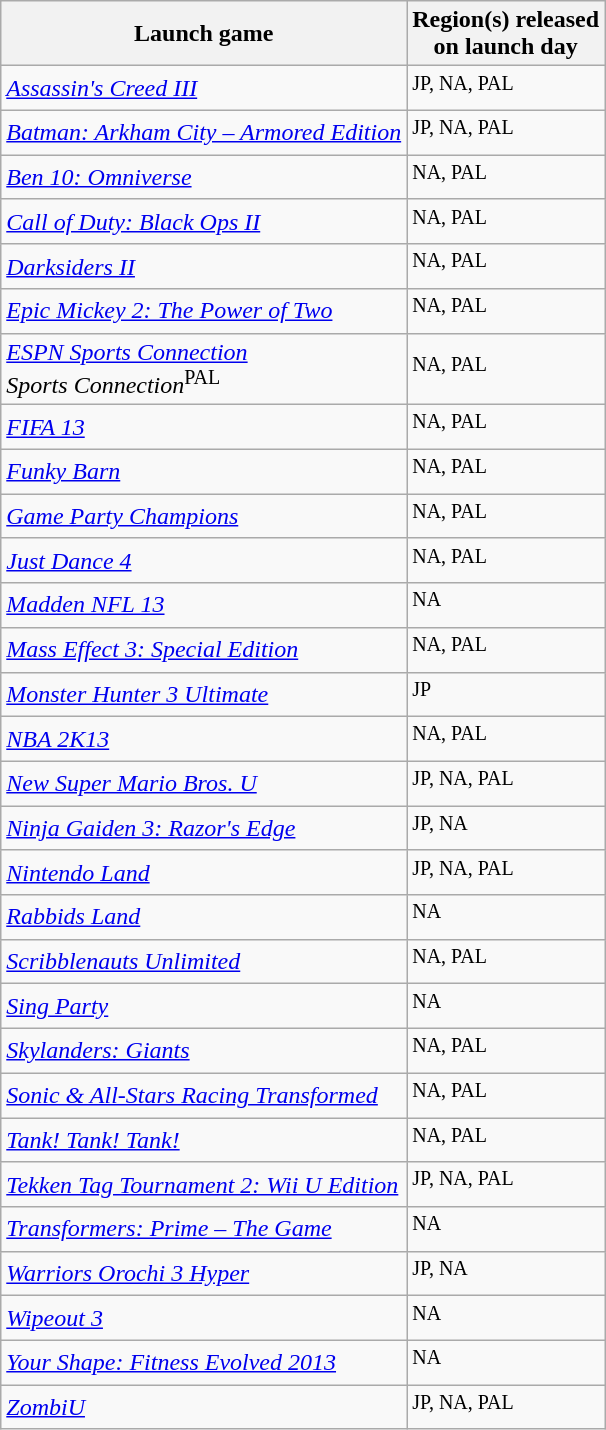<table class="wikitable">
<tr>
<th>Launch game</th>
<th>Region(s) released<br>on launch day</th>
</tr>
<tr>
<td><em><a href='#'>Assassin's Creed III</a></em></td>
<td><sup>JP, NA, PAL</sup></td>
</tr>
<tr>
<td><em><a href='#'>Batman: Arkham City – Armored Edition</a></em></td>
<td><sup>JP, NA, PAL</sup></td>
</tr>
<tr>
<td><em><a href='#'>Ben 10: Omniverse</a></em></td>
<td><sup>NA, PAL</sup></td>
</tr>
<tr>
<td><em><a href='#'>Call of Duty: Black Ops II</a></em></td>
<td><sup>NA, PAL</sup></td>
</tr>
<tr>
<td><em><a href='#'>Darksiders II</a></em></td>
<td><sup>NA, PAL</sup></td>
</tr>
<tr>
<td><em><a href='#'>Epic Mickey 2: The Power of Two</a></em></td>
<td><sup>NA, PAL</sup></td>
</tr>
<tr>
<td><em><a href='#'>ESPN Sports Connection</a></em><br><em>Sports Connection</em><sup>PAL</sup></td>
<td><sup>NA, PAL</sup></td>
</tr>
<tr>
<td><em><a href='#'>FIFA 13</a></em></td>
<td><sup>NA, PAL</sup></td>
</tr>
<tr>
<td><em><a href='#'>Funky Barn</a></em></td>
<td><sup>NA, PAL</sup></td>
</tr>
<tr>
<td><em><a href='#'>Game Party Champions</a></em></td>
<td><sup>NA, PAL</sup></td>
</tr>
<tr>
<td><em><a href='#'>Just Dance 4</a></em></td>
<td><sup>NA, PAL</sup></td>
</tr>
<tr>
<td><em><a href='#'>Madden NFL 13</a></em></td>
<td><sup>NA</sup></td>
</tr>
<tr>
<td><em><a href='#'>Mass Effect 3: Special Edition</a></em></td>
<td><sup>NA, PAL</sup></td>
</tr>
<tr>
<td><em><a href='#'>Monster Hunter 3 Ultimate</a></em></td>
<td><sup>JP</sup></td>
</tr>
<tr>
<td><em><a href='#'>NBA 2K13</a></em></td>
<td><sup>NA, PAL</sup></td>
</tr>
<tr>
<td><em><a href='#'>New Super Mario Bros. U</a></em></td>
<td><sup>JP, NA, PAL</sup></td>
</tr>
<tr>
<td><em><a href='#'>Ninja Gaiden 3: Razor's Edge</a></em></td>
<td><sup>JP, NA</sup></td>
</tr>
<tr>
<td><em><a href='#'>Nintendo Land</a></em></td>
<td><sup>JP, NA, PAL</sup></td>
</tr>
<tr>
<td><em><a href='#'>Rabbids Land</a></em></td>
<td><sup>NA</sup></td>
</tr>
<tr>
<td><em><a href='#'>Scribblenauts Unlimited</a></em></td>
<td><sup>NA, PAL</sup></td>
</tr>
<tr>
<td><em><a href='#'>Sing Party</a></em></td>
<td><sup>NA</sup></td>
</tr>
<tr>
<td><em><a href='#'>Skylanders: Giants</a></em></td>
<td><sup>NA, PAL</sup></td>
</tr>
<tr>
<td><em><a href='#'>Sonic & All-Stars Racing Transformed</a></em></td>
<td><sup>NA, PAL</sup></td>
</tr>
<tr>
<td><em><a href='#'>Tank! Tank! Tank!</a></em></td>
<td><sup>NA, PAL</sup></td>
</tr>
<tr>
<td><em><a href='#'>Tekken Tag Tournament 2: Wii U Edition</a></em></td>
<td><sup>JP, NA, PAL</sup></td>
</tr>
<tr>
<td><em><a href='#'>Transformers: Prime – The Game</a></em></td>
<td><sup>NA</sup></td>
</tr>
<tr>
<td><em><a href='#'>Warriors Orochi 3 Hyper</a></em></td>
<td><sup>JP, NA</sup></td>
</tr>
<tr>
<td><em><a href='#'>Wipeout 3</a></em></td>
<td><sup>NA</sup></td>
</tr>
<tr>
<td><em><a href='#'>Your Shape: Fitness Evolved 2013</a></em></td>
<td><sup>NA</sup></td>
</tr>
<tr>
<td><em><a href='#'>ZombiU</a></em></td>
<td><sup>JP, NA, PAL</sup></td>
</tr>
</table>
